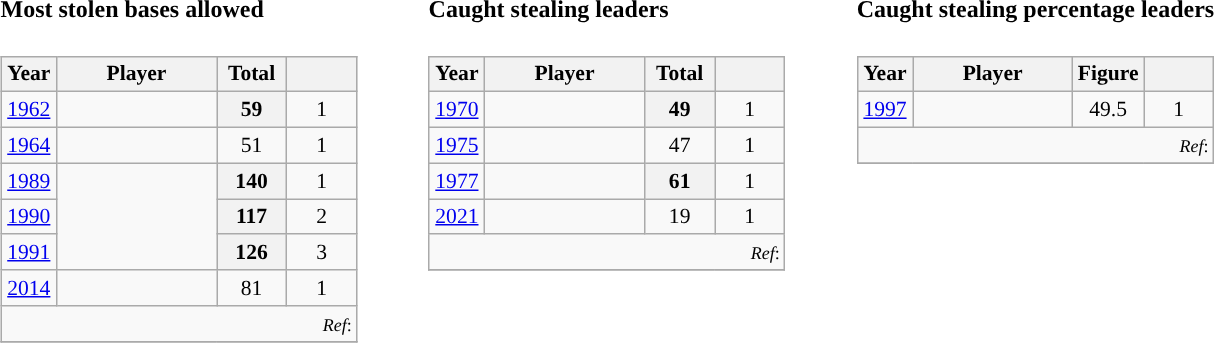<table>
<tr>
<td valign="top"><br><h4>Most stolen bases allowed</h4><table class="wikitable sortable"" style="font-size: 90%; text-align:left;">
<tr>
<th width="30">Year</th>
<th width="100">Player</th>
<th width="40">Total</th>
<th width="40"></th>
</tr>
<tr>
<td style="text-align:center"><a href='#'>1962</a></td>
<td align=left></td>
<th>59</th>
<td style="text-align:center">1</td>
</tr>
<tr>
<td style="text-align:center"><a href='#'>1964</a></td>
<td align=left></td>
<td style="text-align:center">51</td>
<td style="text-align:center">1</td>
</tr>
<tr>
<td style="text-align:center"><a href='#'>1989</a></td>
<td rowspan="3"; align=left></td>
<th>140</th>
<td style="text-align:center">1</td>
</tr>
<tr>
<td style="text-align:center"><a href='#'>1990</a></td>
<th>117</th>
<td style="text-align:center">2</td>
</tr>
<tr>
<td style="text-align:center"><a href='#'>1991</a></td>
<th>126</th>
<td style="text-align:center">3</td>
</tr>
<tr>
<td style="text-align:center"><a href='#'>2014</a></td>
<td align=left></td>
<td style="text-align:center">81</td>
<td style="text-align:center">1</td>
</tr>
<tr class="sortbottom">
<td style="text-align:right"; colspan="4"><small><em>Ref</em>:</small></td>
</tr>
<tr>
</tr>
</table>
</td>
<td width="25"> </td>
<td valign="top"><br><h4>Caught stealing leaders</h4><table class="wikitable sortable"" style="font-size: 90%; text-align:left;">
<tr>
<th width="30">Year</th>
<th width="100">Player</th>
<th width="40">Total</th>
<th width="40"></th>
</tr>
<tr>
<td style="text-align:center"><a href='#'>1970</a></td>
<td align=left></td>
<th>49</th>
<td style="text-align:center">1</td>
</tr>
<tr>
<td style="text-align:center"><a href='#'>1975</a></td>
<td align=left></td>
<td style="text-align:center">47</td>
<td style="text-align:center">1</td>
</tr>
<tr>
<td style="text-align:center"><a href='#'>1977</a></td>
<td align=left></td>
<th>61</th>
<td style="text-align:center">1</td>
</tr>
<tr>
<td style="text-align:center"><a href='#'>2021</a></td>
<td align=left></td>
<td style="text-align:center">19</td>
<td style="text-align:center">1</td>
</tr>
<tr class="sortbottom">
<td style="text-align:right"; colspan="4"><small> <em>Ref</em>:</small></td>
</tr>
<tr>
</tr>
</table>
</td>
<td width="25"> </td>
<td valign="top"><br><h4>Caught stealing percentage leaders</h4><table class="wikitable sortable"" style="font-size: 90%; text-align:left;">
<tr>
<th width="30">Year</th>
<th width="100">Player</th>
<th width="40">Figure</th>
<th width="40"></th>
</tr>
<tr>
<td style="text-align:center"><a href='#'>1997</a></td>
<td align=left></td>
<td style="text-align:center">49.5</td>
<td style="text-align:center">1</td>
</tr>
<tr class="sortbottom">
<td style="text-align:right"; colspan="4"><small> <em>Ref</em>:</small></td>
</tr>
<tr>
</tr>
</table>
</td>
</tr>
</table>
